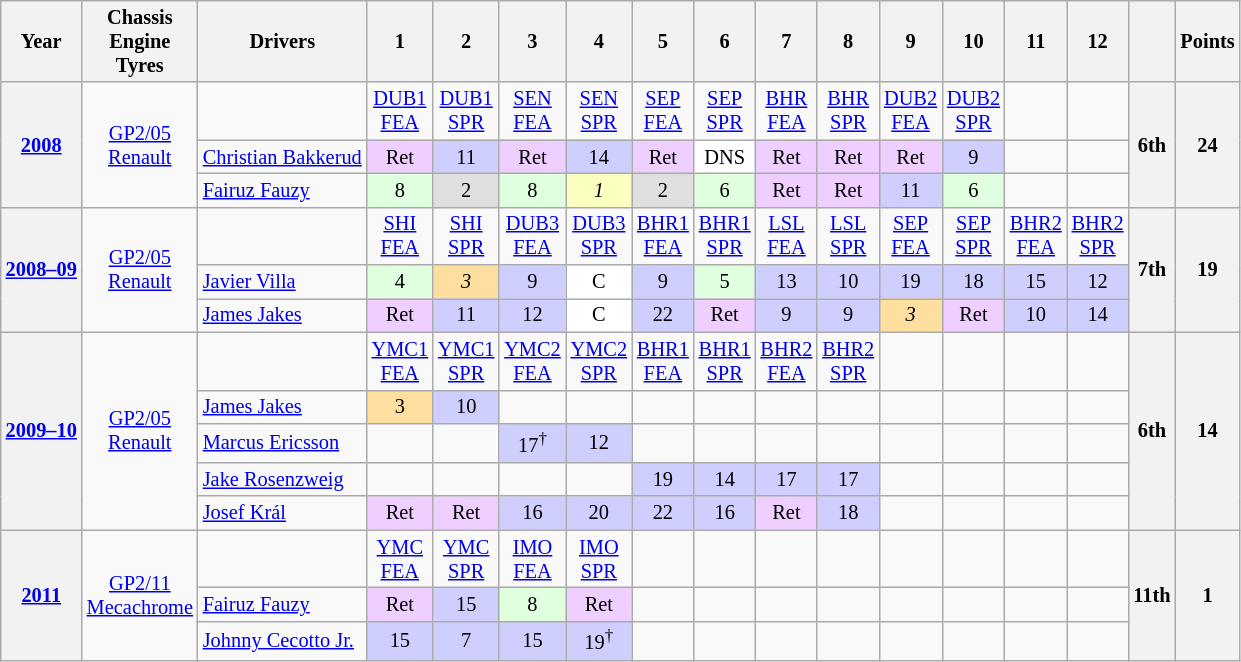<table class="wikitable" style="text-align:center; font-size:85%;">
<tr>
<th>Year</th>
<th>Chassis<br>Engine<br>Tyres</th>
<th>Drivers</th>
<th>1</th>
<th>2</th>
<th>3</th>
<th>4</th>
<th>5</th>
<th>6</th>
<th>7</th>
<th>8</th>
<th>9</th>
<th>10</th>
<th>11</th>
<th>12</th>
<th></th>
<th>Points</th>
</tr>
<tr>
<th rowspan=3><a href='#'>2008</a></th>
<td rowspan=3><a href='#'>GP2/05</a><br><a href='#'>Renault</a><br></td>
<td></td>
<td><a href='#'>DUB1<br>FEA</a></td>
<td><a href='#'>DUB1<br>SPR</a></td>
<td><a href='#'>SEN<br>FEA</a></td>
<td><a href='#'>SEN<br>SPR</a></td>
<td><a href='#'>SEP<br>FEA</a></td>
<td><a href='#'>SEP<br>SPR</a></td>
<td><a href='#'>BHR<br>FEA</a></td>
<td><a href='#'>BHR<br>SPR</a></td>
<td><a href='#'>DUB2<br>FEA</a></td>
<td><a href='#'>DUB2<br>SPR</a></td>
<td></td>
<td></td>
<th rowspan=3>6th</th>
<th rowspan=3>24</th>
</tr>
<tr>
<td align=left> <a href='#'>Christian Bakkerud</a></td>
<td bgcolor="#EFCFFF">Ret</td>
<td bgcolor="#CFCFFF">11</td>
<td bgcolor="#EFCFFF">Ret</td>
<td bgcolor="#CFCFFF">14</td>
<td bgcolor="#EFCFFF">Ret</td>
<td bgcolor="#FFFFFF">DNS</td>
<td bgcolor="#EFCFFF">Ret</td>
<td bgcolor="#EFCFFF">Ret</td>
<td bgcolor="#EFCFFF">Ret</td>
<td bgcolor="#CFCFFF">9</td>
<td></td>
<td></td>
</tr>
<tr>
<td align=left> <a href='#'>Fairuz Fauzy</a></td>
<td bgcolor="#DFFFDF">8</td>
<td bgcolor="#DFDFDF">2</td>
<td bgcolor="#DFFFDF">8</td>
<td bgcolor="#FBFFBF"><em>1</em></td>
<td bgcolor="#DFDFDF">2</td>
<td bgcolor="#DFFFDF">6</td>
<td bgcolor="#EFCFFF">Ret</td>
<td bgcolor="#EFCFFF">Ret</td>
<td bgcolor="#CFCFFF">11</td>
<td bgcolor="#DFFFDF">6</td>
<td></td>
<td></td>
</tr>
<tr>
<th rowspan=3><a href='#'>2008–09</a></th>
<td rowspan=3><a href='#'>GP2/05</a><br><a href='#'>Renault</a><br></td>
<td></td>
<td><a href='#'>SHI<br>FEA</a></td>
<td><a href='#'>SHI<br>SPR</a></td>
<td><a href='#'>DUB3<br>FEA</a></td>
<td><a href='#'>DUB3<br>SPR</a></td>
<td><a href='#'>BHR1<br>FEA</a></td>
<td><a href='#'>BHR1<br>SPR</a></td>
<td><a href='#'>LSL<br>FEA</a></td>
<td><a href='#'>LSL<br>SPR</a></td>
<td><a href='#'>SEP<br>FEA</a></td>
<td><a href='#'>SEP<br>SPR</a></td>
<td><a href='#'>BHR2<br>FEA</a></td>
<td><a href='#'>BHR2<br>SPR</a></td>
<th rowspan=3>7th</th>
<th rowspan=3>19</th>
</tr>
<tr>
<td align=left> <a href='#'>Javier Villa</a></td>
<td bgcolor="#DFFFDF">4</td>
<td bgcolor="#FFDF9F"><em>3</em></td>
<td bgcolor="#CFCFFF">9</td>
<td bgcolor="#FFFFFF">C</td>
<td bgcolor="#CFCFFF">9</td>
<td bgcolor="#DFFFDF">5</td>
<td bgcolor="#CFCFFF">13</td>
<td bgcolor="#CFCFFF">10</td>
<td bgcolor="#CFCFFF">19</td>
<td bgcolor="#CFCFFF">18</td>
<td bgcolor="#CFCFFF">15</td>
<td bgcolor="#CFCFFF">12</td>
</tr>
<tr>
<td align=left> <a href='#'>James Jakes</a></td>
<td bgcolor="#EFCFFF">Ret</td>
<td bgcolor="#CFCFFF">11</td>
<td bgcolor="#CFCFFF">12</td>
<td bgcolor="#FFFFFF">C</td>
<td bgcolor="#CFCFFF">22</td>
<td bgcolor="#EFCFFF">Ret</td>
<td bgcolor="#CFCFFF">9</td>
<td bgcolor="#CFCFFF">9</td>
<td bgcolor="#FFDF9F"><em>3</em></td>
<td bgcolor="#EFCFFF">Ret</td>
<td bgcolor="#CFCFFF">10</td>
<td bgcolor="#CFCFFF">14</td>
</tr>
<tr>
<th rowspan=5><a href='#'>2009–10</a></th>
<td rowspan=5><a href='#'>GP2/05</a><br><a href='#'>Renault</a><br></td>
<td></td>
<td><a href='#'>YMC1<br>FEA</a></td>
<td><a href='#'>YMC1<br>SPR</a></td>
<td><a href='#'>YMC2<br>FEA</a></td>
<td><a href='#'>YMC2<br>SPR</a></td>
<td><a href='#'>BHR1<br>FEA</a></td>
<td><a href='#'>BHR1<br>SPR</a></td>
<td><a href='#'>BHR2<br>FEA</a></td>
<td><a href='#'>BHR2<br>SPR</a></td>
<td></td>
<td></td>
<td></td>
<td></td>
<th rowspan=5>6th</th>
<th rowspan=5>14</th>
</tr>
<tr>
<td align=left> <a href='#'>James Jakes</a></td>
<td bgcolor="#FFDF9F">3</td>
<td bgcolor="#CFCFFF">10</td>
<td></td>
<td></td>
<td></td>
<td></td>
<td></td>
<td></td>
<td></td>
<td></td>
<td></td>
<td></td>
</tr>
<tr>
<td align=left> <a href='#'>Marcus Ericsson</a></td>
<td></td>
<td></td>
<td bgcolor="#CFCFFF">17<sup>†</sup></td>
<td bgcolor="#CFCFFF">12</td>
<td></td>
<td></td>
<td></td>
<td></td>
<td></td>
<td></td>
<td></td>
<td></td>
</tr>
<tr>
<td align=left> <a href='#'>Jake Rosenzweig</a></td>
<td></td>
<td></td>
<td></td>
<td></td>
<td bgcolor="#CFCFFF">19</td>
<td bgcolor="#CFCFFF">14</td>
<td bgcolor="#CFCFFF">17</td>
<td bgcolor="#CFCFFF">17</td>
<td></td>
<td></td>
<td></td>
<td></td>
</tr>
<tr>
<td align=left> <a href='#'>Josef Král</a></td>
<td bgcolor="#EFCFFF">Ret</td>
<td bgcolor="#EFCFFF">Ret</td>
<td bgcolor="#CFCFFF">16</td>
<td bgcolor="#CFCFFF">20</td>
<td bgcolor="#CFCFFF">22</td>
<td bgcolor="#CFCFFF">16</td>
<td bgcolor="#EFCFFF">Ret</td>
<td bgcolor="#CFCFFF">18</td>
<td></td>
<td></td>
<td></td>
<td></td>
</tr>
<tr>
<th rowspan=3><a href='#'>2011</a></th>
<td rowspan=3><a href='#'>GP2/11</a><br><a href='#'>Mecachrome</a><br></td>
<td></td>
<td><a href='#'>YMC<br>FEA</a></td>
<td><a href='#'>YMC<br>SPR</a></td>
<td><a href='#'>IMO<br>FEA</a></td>
<td><a href='#'>IMO<br>SPR</a></td>
<td></td>
<td></td>
<td></td>
<td></td>
<td></td>
<td></td>
<td></td>
<td></td>
<th rowspan=3>11th</th>
<th rowspan=3>1</th>
</tr>
<tr>
<td align=left> <a href='#'>Fairuz Fauzy</a></td>
<td bgcolor="#EFCFFF">Ret</td>
<td bgcolor="#CFCFFF">15</td>
<td bgcolor="#DFFFDF">8</td>
<td bgcolor="#EFCFFF">Ret</td>
<td></td>
<td></td>
<td></td>
<td></td>
<td></td>
<td></td>
<td></td>
<td></td>
</tr>
<tr>
<td align=left> <a href='#'>Johnny Cecotto Jr.</a></td>
<td bgcolor="#CFCFFF">15</td>
<td bgcolor="#CFCFFF">7</td>
<td bgcolor="#CFCFFF">15</td>
<td bgcolor="#CFCFFF">19<sup>†</sup></td>
<td></td>
<td></td>
<td></td>
<td></td>
<td></td>
<td></td>
<td></td>
<td></td>
</tr>
</table>
